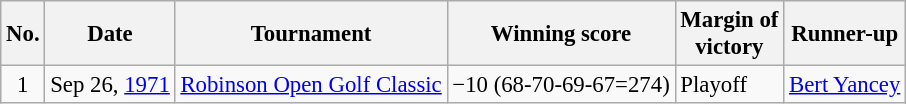<table class="wikitable" style="font-size:95%;">
<tr>
<th>No.</th>
<th>Date</th>
<th>Tournament</th>
<th>Winning score</th>
<th>Margin of<br>victory</th>
<th>Runner-up</th>
</tr>
<tr>
<td align=center>1</td>
<td align=right>Sep 26, <a href='#'>1971</a></td>
<td><a href='#'>Robinson Open Golf Classic</a></td>
<td>−10 (68-70-69-67=274)</td>
<td>Playoff</td>
<td> <a href='#'>Bert Yancey</a></td>
</tr>
</table>
